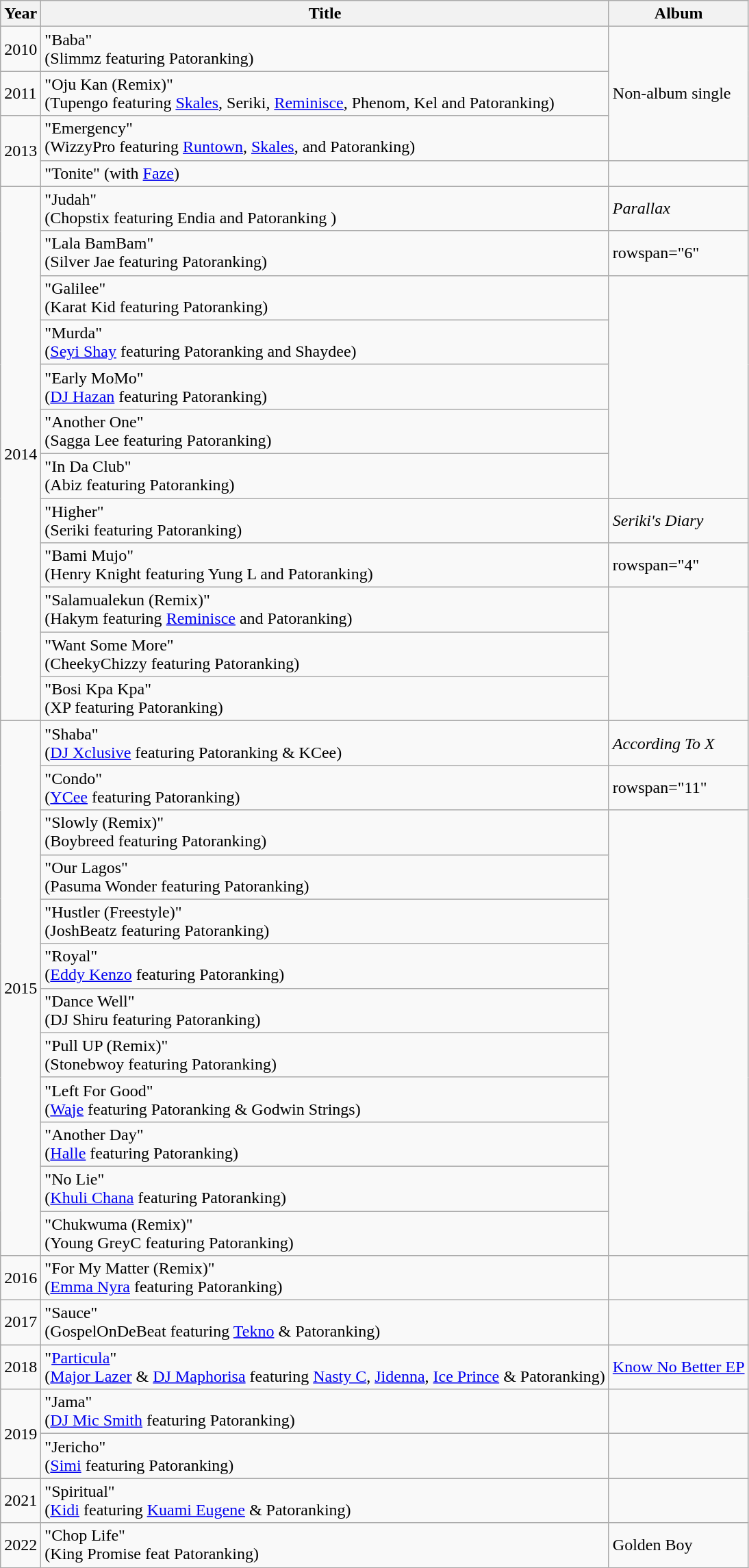<table class="wikitable sortable mw-collapsible">
<tr>
<th>Year</th>
<th>Title</th>
<th>Album</th>
</tr>
<tr>
<td>2010</td>
<td>"Baba" <br><span>(Slimmz featuring Patoranking)</span></td>
<td rowspan="3">Non-album single</td>
</tr>
<tr>
<td>2011</td>
<td>"Oju Kan (Remix)" <br><span>(Tupengo featuring <a href='#'>Skales</a>, Seriki, <a href='#'>Reminisce</a>, Phenom, Kel and Patoranking)</span></td>
</tr>
<tr>
<td rowspan="2">2013</td>
<td>"Emergency" <br><span>(WizzyPro featuring <a href='#'>Runtown</a>, <a href='#'>Skales</a>, and Patoranking)</span></td>
</tr>
<tr>
<td>"Tonite" <span>(with <a href='#'>Faze</a>)</span></td>
</tr>
<tr>
<td rowspan="12">2014</td>
<td>"Judah" <br><span>(Chopstix featuring Endia and Patoranking )</span></td>
<td><em>Parallax</em></td>
</tr>
<tr>
<td>"Lala BamBam" <br><span>(Silver Jae featuring Patoranking)</span></td>
<td>rowspan="6" </td>
</tr>
<tr>
<td>"Galilee" <br><span>(Karat Kid featuring Patoranking)</span></td>
</tr>
<tr>
<td>"Murda" <br><span>(<a href='#'>Seyi Shay</a> featuring Patoranking and Shaydee)</span></td>
</tr>
<tr>
<td>"Early MoMo" <br><span>(<a href='#'>DJ Hazan</a> featuring Patoranking)</span></td>
</tr>
<tr>
<td>"Another One" <br><span>(Sagga Lee featuring Patoranking)</span></td>
</tr>
<tr>
<td>"In Da Club" <br><span>(Abiz featuring Patoranking)</span></td>
</tr>
<tr>
<td>"Higher" <br><span>(Seriki featuring Patoranking)</span></td>
<td><em>Seriki's Diary</em></td>
</tr>
<tr>
<td>"Bami Mujo" <br><span>(Henry Knight featuring Yung L and Patoranking)</span></td>
<td>rowspan="4" </td>
</tr>
<tr>
<td>"Salamualekun (Remix)" <br><span>(Hakym featuring <a href='#'>Reminisce</a> and Patoranking)</span></td>
</tr>
<tr>
<td>"Want Some More" <br><span>(CheekyChizzy featuring Patoranking)</span></td>
</tr>
<tr>
<td>"Bosi Kpa Kpa" <br><span>(XP featuring Patoranking)</span></td>
</tr>
<tr>
<td rowspan="12">2015</td>
<td>"Shaba" <br><span>(<a href='#'>DJ Xclusive</a> featuring Patoranking & KCee)</span></td>
<td><em>According To X</em></td>
</tr>
<tr>
<td>"Condo" <br><span>(<a href='#'>YCee</a> featuring Patoranking)</span></td>
<td>rowspan="11" </td>
</tr>
<tr>
<td>"Slowly (Remix)" <br><span>(Boybreed featuring Patoranking)</span></td>
</tr>
<tr>
<td>"Our Lagos" <br><span>(Pasuma Wonder featuring Patoranking)</span></td>
</tr>
<tr>
<td>"Hustler (Freestyle)" <br><span>(JoshBeatz featuring Patoranking)</span></td>
</tr>
<tr>
<td>"Royal" <br><span>(<a href='#'>Eddy Kenzo</a> featuring Patoranking) </span></td>
</tr>
<tr>
<td>"Dance Well" <br><span>(DJ Shiru featuring Patoranking) </span></td>
</tr>
<tr>
<td>"Pull UP (Remix)"  <br><span>(Stonebwoy featuring Patoranking)</span></td>
</tr>
<tr>
<td>"Left For Good" <br><span>(<a href='#'>Waje</a> featuring Patoranking & Godwin Strings)</span></td>
</tr>
<tr>
<td>"Another Day" <br><span>(<a href='#'>Halle</a> featuring Patoranking)</span></td>
</tr>
<tr>
<td>"No Lie" <br><span>(<a href='#'>Khuli Chana</a> featuring Patoranking)</span></td>
</tr>
<tr>
<td>"Chukwuma (Remix)" <br><span>(Young GreyC featuring Patoranking)</span></td>
</tr>
<tr>
<td>2016</td>
<td>"For My Matter (Remix)" <br><span>(<a href='#'>Emma Nyra</a> featuring Patoranking)</span></td>
<td></td>
</tr>
<tr>
<td>2017</td>
<td>"Sauce"<br>(GospelOnDeBeat featuring <a href='#'>Tekno</a> & Patoranking)</td>
<td></td>
</tr>
<tr>
<td>2018</td>
<td>"<a href='#'>Particula</a>"<br>(<a href='#'>Major Lazer</a> & <a href='#'>DJ Maphorisa</a> featuring <a href='#'>Nasty C</a>, <a href='#'>Jidenna</a>, <a href='#'>Ice Prince</a> & Patoranking)</td>
<td><a href='#'>Know No Better EP</a></td>
</tr>
<tr>
<td rowspan="2">2019</td>
<td>"Jama"<br>(<a href='#'>DJ Mic Smith</a> featuring Patoranking)</td>
<td></td>
</tr>
<tr>
<td>"Jericho"<br>(<a href='#'>Simi</a> featuring Patoranking)</td>
<td></td>
</tr>
<tr>
<td>2021</td>
<td>"Spiritual"<br>(<a href='#'>Kidi</a> featuring <a href='#'>Kuami Eugene</a> & Patoranking)</td>
<td></td>
</tr>
<tr>
<td>2022</td>
<td>"Chop Life"<br>(King Promise feat Patoranking)</td>
<td>Golden Boy</td>
</tr>
</table>
